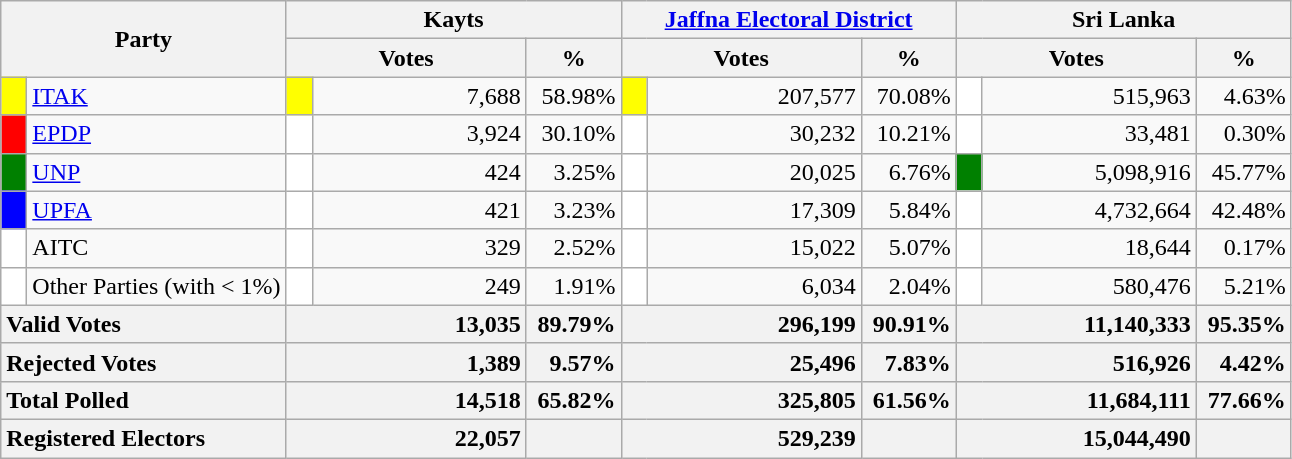<table class="wikitable">
<tr>
<th colspan="2" width="144px"rowspan="2">Party</th>
<th colspan="3" width="216px">Kayts</th>
<th colspan="3" width="216px"><a href='#'>Jaffna Electoral District</a></th>
<th colspan="3" width="216px">Sri Lanka</th>
</tr>
<tr>
<th colspan="2" width="144px">Votes</th>
<th>%</th>
<th colspan="2" width="144px">Votes</th>
<th>%</th>
<th colspan="2" width="144px">Votes</th>
<th>%</th>
</tr>
<tr>
<td style="background-color:yellow;" width="10px"></td>
<td style="text-align:left;"><a href='#'>ITAK</a></td>
<td style="background-color:yellow;" width="10px"></td>
<td style="text-align:right;">7,688</td>
<td style="text-align:right;">58.98%</td>
<td style="background-color:yellow;" width="10px"></td>
<td style="text-align:right;">207,577</td>
<td style="text-align:right;">70.08%</td>
<td style="background-color:white;" width="10px"></td>
<td style="text-align:right;">515,963</td>
<td style="text-align:right;">4.63%</td>
</tr>
<tr>
<td style="background-color:red;" width="10px"></td>
<td style="text-align:left;"><a href='#'>EPDP</a></td>
<td style="background-color:white;" width="10px"></td>
<td style="text-align:right;">3,924</td>
<td style="text-align:right;">30.10%</td>
<td style="background-color:white;" width="10px"></td>
<td style="text-align:right;">30,232</td>
<td style="text-align:right;">10.21%</td>
<td style="background-color:white;" width="10px"></td>
<td style="text-align:right;">33,481</td>
<td style="text-align:right;">0.30%</td>
</tr>
<tr>
<td style="background-color:green;" width="10px"></td>
<td style="text-align:left;"><a href='#'>UNP</a></td>
<td style="background-color:white;" width="10px"></td>
<td style="text-align:right;">424</td>
<td style="text-align:right;">3.25%</td>
<td style="background-color:white;" width="10px"></td>
<td style="text-align:right;">20,025</td>
<td style="text-align:right;">6.76%</td>
<td style="background-color:green;" width="10px"></td>
<td style="text-align:right;">5,098,916</td>
<td style="text-align:right;">45.77%</td>
</tr>
<tr>
<td style="background-color:blue;" width="10px"></td>
<td style="text-align:left;"><a href='#'>UPFA</a></td>
<td style="background-color:white;" width="10px"></td>
<td style="text-align:right;">421</td>
<td style="text-align:right;">3.23%</td>
<td style="background-color:white;" width="10px"></td>
<td style="text-align:right;">17,309</td>
<td style="text-align:right;">5.84%</td>
<td style="background-color:white;" width="10px"></td>
<td style="text-align:right;">4,732,664</td>
<td style="text-align:right;">42.48%</td>
</tr>
<tr>
<td style="background-color:white;" width="10px"></td>
<td style="text-align:left;">AITC</td>
<td style="background-color:white;" width="10px"></td>
<td style="text-align:right;">329</td>
<td style="text-align:right;">2.52%</td>
<td style="background-color:white;" width="10px"></td>
<td style="text-align:right;">15,022</td>
<td style="text-align:right;">5.07%</td>
<td style="background-color:white;" width="10px"></td>
<td style="text-align:right;">18,644</td>
<td style="text-align:right;">0.17%</td>
</tr>
<tr>
<td style="background-color:white;" width="10px"></td>
<td style="text-align:left;">Other Parties (with < 1%)</td>
<td style="background-color:white;" width="10px"></td>
<td style="text-align:right;">249</td>
<td style="text-align:right;">1.91%</td>
<td style="background-color:white;" width="10px"></td>
<td style="text-align:right;">6,034</td>
<td style="text-align:right;">2.04%</td>
<td style="background-color:white;" width="10px"></td>
<td style="text-align:right;">580,476</td>
<td style="text-align:right;">5.21%</td>
</tr>
<tr>
<th colspan="2" width="144px"style="text-align:left;">Valid Votes</th>
<th style="text-align:right;"colspan="2" width="144px">13,035</th>
<th style="text-align:right;">89.79%</th>
<th style="text-align:right;"colspan="2" width="144px">296,199</th>
<th style="text-align:right;">90.91%</th>
<th style="text-align:right;"colspan="2" width="144px">11,140,333</th>
<th style="text-align:right;">95.35%</th>
</tr>
<tr>
<th colspan="2" width="144px"style="text-align:left;">Rejected Votes</th>
<th style="text-align:right;"colspan="2" width="144px">1,389</th>
<th style="text-align:right;">9.57%</th>
<th style="text-align:right;"colspan="2" width="144px">25,496</th>
<th style="text-align:right;">7.83%</th>
<th style="text-align:right;"colspan="2" width="144px">516,926</th>
<th style="text-align:right;">4.42%</th>
</tr>
<tr>
<th colspan="2" width="144px"style="text-align:left;">Total Polled</th>
<th style="text-align:right;"colspan="2" width="144px">14,518</th>
<th style="text-align:right;">65.82%</th>
<th style="text-align:right;"colspan="2" width="144px">325,805</th>
<th style="text-align:right;">61.56%</th>
<th style="text-align:right;"colspan="2" width="144px">11,684,111</th>
<th style="text-align:right;">77.66%</th>
</tr>
<tr>
<th colspan="2" width="144px"style="text-align:left;">Registered Electors</th>
<th style="text-align:right;"colspan="2" width="144px">22,057</th>
<th></th>
<th style="text-align:right;"colspan="2" width="144px">529,239</th>
<th></th>
<th style="text-align:right;"colspan="2" width="144px">15,044,490</th>
<th></th>
</tr>
</table>
